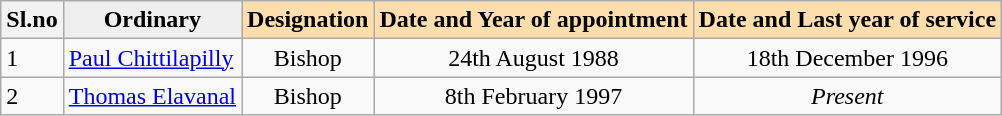<table class="wikitable">
<tr>
<th>Sl.no</th>
<th style="background: #efefef;">Ordinary</th>
<th style="background: #ffdead;">Designation</th>
<th style="background: #ffdead;">Date and Year of appointment</th>
<th style="background: #ffdead;">Date and Last year of service</th>
</tr>
<tr>
<td>1</td>
<td><a href='#'>Paul Chittilapilly</a></td>
<td align="center">Bishop</td>
<td align="center">24th August 1988</td>
<td align="center">18th December 1996</td>
</tr>
<tr>
<td>2</td>
<td><a href='#'>Thomas Elavanal</a></td>
<td align="center">Bishop</td>
<td align="center">8th  February 1997</td>
<td align="center"><em>Present</em></td>
</tr>
</table>
